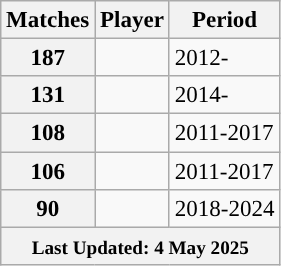<table class="wikitable sortable" style="text-align:left;font-size:96%;">
<tr>
<th>Matches</th>
<th>Player</th>
<th>Period</th>
</tr>
<tr>
<th scope=row style=text-align:center;>187</th>
<td></td>
<td>2012-</td>
</tr>
<tr>
<th scope=row style=text-align:center;>131</th>
<td></td>
<td>2014-</td>
</tr>
<tr>
<th scope=row style=text-align:center;>108</th>
<td></td>
<td>2011-2017</td>
</tr>
<tr>
<th scope=row style=text-align:center;>106</th>
<td></td>
<td>2011-2017</td>
</tr>
<tr>
<th scope=row style=text-align:center;>90</th>
<td></td>
<td>2018-2024</td>
</tr>
<tr class=sortbottom>
<th colspan=4><small>Last Updated: 4 May 2025</small></th>
</tr>
</table>
